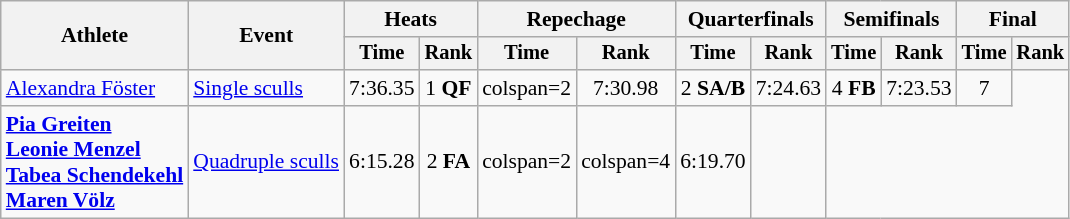<table class=wikitable style=font-size:90%;text-align:center>
<tr>
<th rowspan=2>Athlete</th>
<th rowspan=2>Event</th>
<th colspan=2>Heats</th>
<th colspan=2>Repechage</th>
<th colspan=2>Quarterfinals</th>
<th colspan=2>Semifinals</th>
<th colspan=2>Final</th>
</tr>
<tr style=font-size:95%>
<th>Time</th>
<th>Rank</th>
<th>Time</th>
<th>Rank</th>
<th>Time</th>
<th>Rank</th>
<th>Time</th>
<th>Rank</th>
<th>Time</th>
<th>Rank</th>
</tr>
<tr>
<td align=left><a href='#'>Alexandra Föster</a></td>
<td align=left><a href='#'>Single sculls</a></td>
<td>7:36.35</td>
<td>1 <strong>QF</strong></td>
<td>colspan=2 </td>
<td>7:30.98</td>
<td>2 <strong>SA/B</strong></td>
<td>7:24.63</td>
<td>4 <strong>FB</strong></td>
<td>7:23.53</td>
<td>7</td>
</tr>
<tr>
<td align=left><strong><a href='#'>Pia Greiten</a><br><a href='#'>Leonie Menzel</a><br><a href='#'>Tabea Schendekehl</a><br><a href='#'>Maren Völz</a></strong></td>
<td align=left><a href='#'>Quadruple sculls</a></td>
<td>6:15.28</td>
<td>2 <strong>FA</strong></td>
<td>colspan=2</td>
<td>colspan=4</td>
<td>6:19.70</td>
<td></td>
</tr>
</table>
